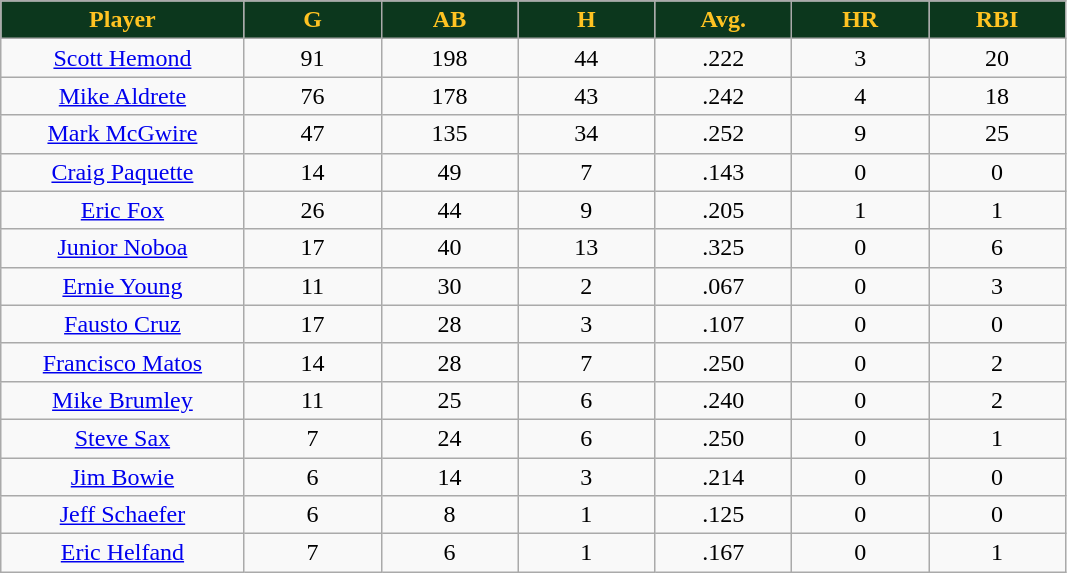<table class="wikitable sortable">
<tr>
<th style="background:#0C371D;color:#ffc322;" width="16%">Player</th>
<th style="background:#0C371D;color:#ffc322;" width="9%">G</th>
<th style="background:#0C371D;color:#ffc322;" width="9%">AB</th>
<th style="background:#0C371D;color:#ffc322;" width="9%">H</th>
<th style="background:#0C371D;color:#ffc322;" width="9%">Avg.</th>
<th style="background:#0C371D;color:#ffc322;" width="9%">HR</th>
<th style="background:#0C371D;color:#ffc322;" width="9%">RBI</th>
</tr>
<tr align="center">
<td><a href='#'>Scott Hemond</a></td>
<td>91</td>
<td>198</td>
<td>44</td>
<td>.222</td>
<td>3</td>
<td>20</td>
</tr>
<tr align=center>
<td><a href='#'>Mike Aldrete</a></td>
<td>76</td>
<td>178</td>
<td>43</td>
<td>.242</td>
<td>4</td>
<td>18</td>
</tr>
<tr align=center>
<td><a href='#'>Mark McGwire</a></td>
<td>47</td>
<td>135</td>
<td>34</td>
<td>.252</td>
<td>9</td>
<td>25</td>
</tr>
<tr align="center">
<td><a href='#'>Craig Paquette</a></td>
<td>14</td>
<td>49</td>
<td>7</td>
<td>.143</td>
<td>0</td>
<td>0</td>
</tr>
<tr align=center>
<td><a href='#'>Eric Fox</a></td>
<td>26</td>
<td>44</td>
<td>9</td>
<td>.205</td>
<td>1</td>
<td>1</td>
</tr>
<tr align=center>
<td><a href='#'>Junior Noboa</a></td>
<td>17</td>
<td>40</td>
<td>13</td>
<td>.325</td>
<td>0</td>
<td>6</td>
</tr>
<tr align=center>
<td><a href='#'>Ernie Young</a></td>
<td>11</td>
<td>30</td>
<td>2</td>
<td>.067</td>
<td>0</td>
<td>3</td>
</tr>
<tr align=center>
<td><a href='#'>Fausto Cruz</a></td>
<td>17</td>
<td>28</td>
<td>3</td>
<td>.107</td>
<td>0</td>
<td>0</td>
</tr>
<tr align=center>
<td><a href='#'>Francisco Matos</a></td>
<td>14</td>
<td>28</td>
<td>7</td>
<td>.250</td>
<td>0</td>
<td>2</td>
</tr>
<tr align=center>
<td><a href='#'>Mike Brumley</a></td>
<td>11</td>
<td>25</td>
<td>6</td>
<td>.240</td>
<td>0</td>
<td>2</td>
</tr>
<tr align=center>
<td><a href='#'>Steve Sax</a></td>
<td>7</td>
<td>24</td>
<td>6</td>
<td>.250</td>
<td>0</td>
<td>1</td>
</tr>
<tr align="center">
<td><a href='#'>Jim Bowie</a></td>
<td>6</td>
<td>14</td>
<td>3</td>
<td>.214</td>
<td>0</td>
<td>0</td>
</tr>
<tr align=center>
<td><a href='#'>Jeff Schaefer</a></td>
<td>6</td>
<td>8</td>
<td>1</td>
<td>.125</td>
<td>0</td>
<td>0</td>
</tr>
<tr align="center">
<td><a href='#'>Eric Helfand</a></td>
<td>7</td>
<td>6</td>
<td>1</td>
<td>.167</td>
<td>0</td>
<td>1</td>
</tr>
</table>
